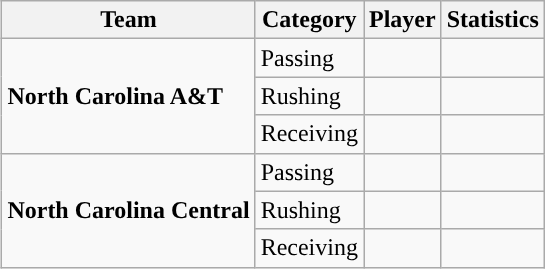<table class="wikitable" style="float: right;">
<tr>
<th>Team</th>
<th>Category</th>
<th>Player</th>
<th>Statistics</th>
</tr>
<tr>
<td rowspan=3><strong>North Carolina A&T</strong></td>
<td>Passing</td>
<td></td>
<td></td>
</tr>
<tr>
<td>Rushing</td>
<td></td>
<td></td>
</tr>
<tr>
<td>Receiving</td>
<td></td>
<td></td>
</tr>
<tr>
<td rowspan=3><strong>North Carolina Central</strong></td>
<td>Passing</td>
<td></td>
<td></td>
</tr>
<tr>
<td>Rushing</td>
<td></td>
<td></td>
</tr>
<tr>
<td>Receiving</td>
<td></td>
<td></td>
</tr>
</table>
